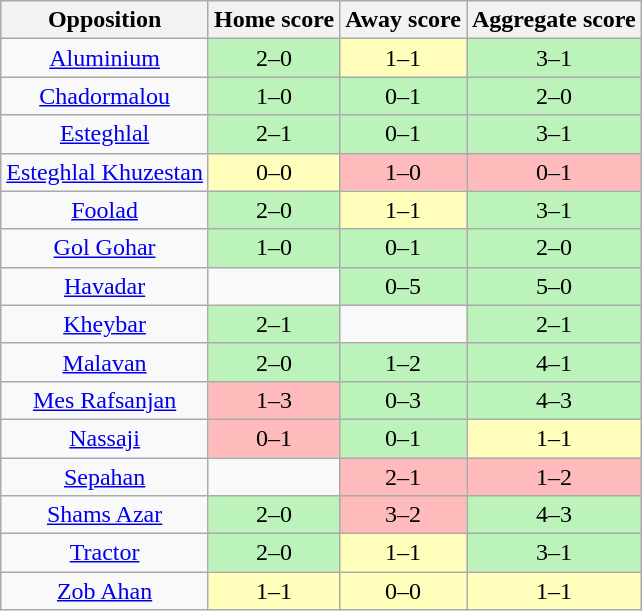<table class="wikitable" style="text-align: center;">
<tr>
<th>Opposition</th>
<th>Home score</th>
<th>Away score</th>
<th>Aggregate score</th>
</tr>
<tr>
<td><a href='#'>Aluminium</a></td>
<td bgcolor=#BBF3BB>2–0</td>
<td bgcolor=#FFFFBB>1–1</td>
<td bgcolor=#BBF3BB>3–1</td>
</tr>
<tr>
<td><a href='#'>Chadormalou</a></td>
<td bgcolor=#BBF3BB>1–0</td>
<td bgcolor=#BBF3BB>0–1</td>
<td bgcolor=#BBF3BB>2–0</td>
</tr>
<tr>
<td><a href='#'>Esteghlal</a></td>
<td bgcolor=#BBF3BB>2–1</td>
<td bgcolor=#BBF3BB>0–1</td>
<td bgcolor=#BBF3BB>3–1</td>
</tr>
<tr>
<td><a href='#'>Esteghlal Khuzestan</a></td>
<td bgcolor=#FFFFBB>0–0</td>
<td bgcolor=#FFBBBB>1–0</td>
<td bgcolor=#FFBBBB>0–1</td>
</tr>
<tr>
<td><a href='#'>Foolad</a></td>
<td bgcolor=#BBF3BB>2–0</td>
<td bgcolor=#FFFFBB>1–1</td>
<td bgcolor=#BBF3BB>3–1</td>
</tr>
<tr>
<td><a href='#'>Gol Gohar</a></td>
<td bgcolor=#BBF3BB>1–0</td>
<td bgcolor=#BBF3BB>0–1</td>
<td bgcolor=#BBF3BB>2–0</td>
</tr>
<tr>
<td><a href='#'>Havadar</a></td>
<td></td>
<td bgcolor=#BBF3BB>0–5</td>
<td bgcolor=#BBF3BB>5–0</td>
</tr>
<tr>
<td><a href='#'>Kheybar</a></td>
<td bgcolor=#BBF3BB>2–1</td>
<td></td>
<td bgcolor=#BBF3BB>2–1</td>
</tr>
<tr>
<td><a href='#'>Malavan</a></td>
<td bgcolor=#BBF3BB>2–0</td>
<td bgcolor=#BBF3BB>1–2</td>
<td bgcolor=#BBF3BB>4–1</td>
</tr>
<tr>
<td><a href='#'>Mes Rafsanjan</a></td>
<td bgcolor=#FFBBBB>1–3</td>
<td bgcolor=#BBF3BB>0–3</td>
<td bgcolor=#BBF3BB>4–3</td>
</tr>
<tr>
<td><a href='#'>Nassaji</a></td>
<td bgcolor=#FFBBBB>0–1</td>
<td bgcolor=#BBF3BB>0–1</td>
<td bgcolor=#FFFFBB>1–1</td>
</tr>
<tr>
<td><a href='#'>Sepahan</a></td>
<td></td>
<td bgcolor=#FFBBBB>2–1</td>
<td bgcolor=#FFBBBB>1–2</td>
</tr>
<tr>
<td><a href='#'>Shams Azar</a></td>
<td bgcolor=#BBF3BB>2–0</td>
<td bgcolor=#FFBBBB>3–2</td>
<td bgcolor=#BBF3BB>4–3</td>
</tr>
<tr>
<td><a href='#'>Tractor</a></td>
<td bgcolor=#BBF3BB>2–0</td>
<td bgcolor=#FFFFBB>1–1</td>
<td bgcolor=#BBF3BB>3–1</td>
</tr>
<tr>
<td><a href='#'>Zob Ahan</a></td>
<td bgcolor=#FFFFBB>1–1</td>
<td bgcolor=#FFFFBB>0–0</td>
<td bgcolor=#FFFFBB>1–1</td>
</tr>
</table>
